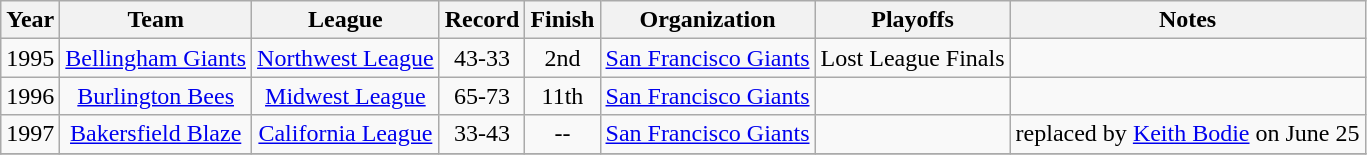<table class="wikitable">
<tr>
<th>Year</th>
<th>Team</th>
<th>League</th>
<th>Record</th>
<th>Finish</th>
<th>Organization</th>
<th>Playoffs</th>
<th>Notes</th>
</tr>
<tr align=center>
<td>1995</td>
<td><a href='#'>Bellingham Giants</a></td>
<td><a href='#'>Northwest League</a></td>
<td>43-33</td>
<td>2nd</td>
<td><a href='#'>San Francisco Giants</a></td>
<td>Lost League Finals</td>
<td></td>
</tr>
<tr align=center>
<td>1996</td>
<td><a href='#'>Burlington Bees</a></td>
<td><a href='#'>Midwest League</a></td>
<td>65-73</td>
<td>11th</td>
<td><a href='#'>San Francisco Giants</a></td>
<td></td>
<td></td>
</tr>
<tr align=center>
<td>1997</td>
<td><a href='#'>Bakersfield Blaze</a></td>
<td><a href='#'>California League</a></td>
<td>33-43</td>
<td>--</td>
<td><a href='#'>San Francisco Giants</a></td>
<td></td>
<td>replaced by <a href='#'>Keith Bodie</a> on June 25</td>
</tr>
<tr align=center>
</tr>
</table>
